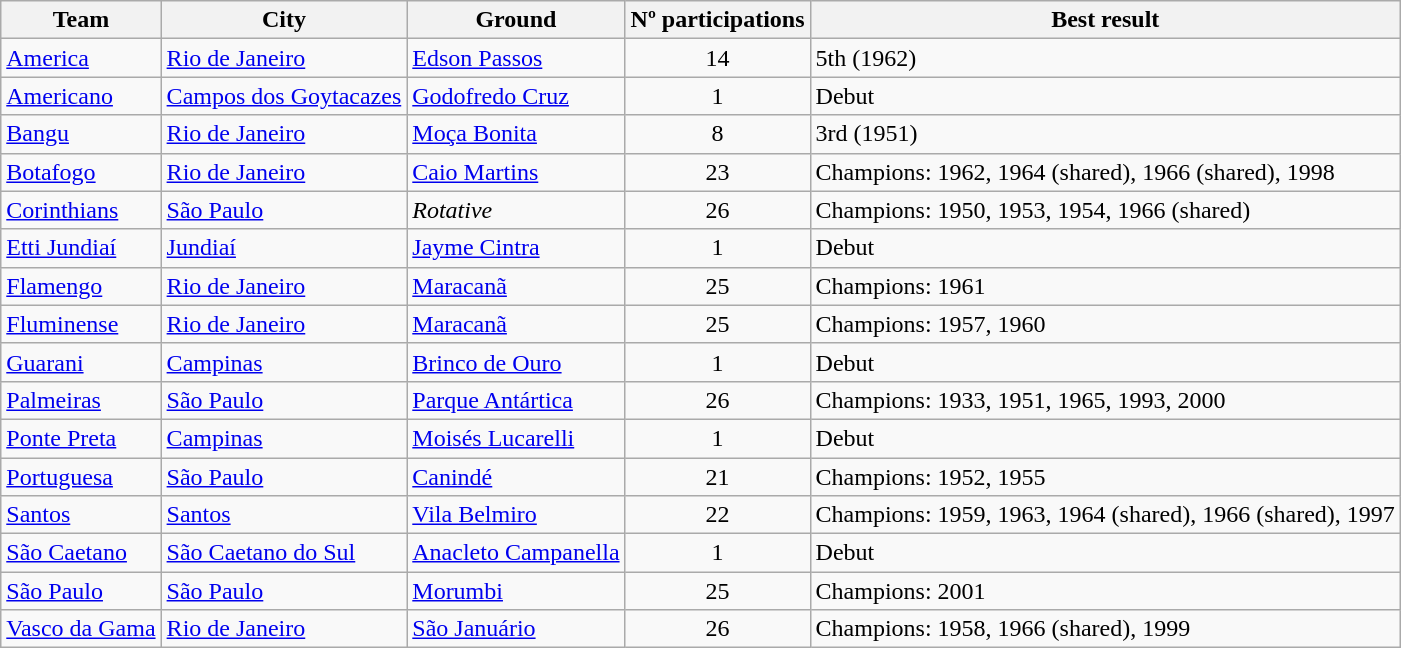<table class="wikitable sortable">
<tr>
<th>Team</th>
<th>City</th>
<th>Ground</th>
<th>Nº participations</th>
<th>Best result</th>
</tr>
<tr>
<td><a href='#'>America</a></td>
<td> <a href='#'>Rio de Janeiro</a></td>
<td><a href='#'>Edson Passos</a></td>
<td align=center>14</td>
<td>5th (1962)</td>
</tr>
<tr>
<td><a href='#'>Americano</a></td>
<td> <a href='#'>Campos dos Goytacazes</a></td>
<td><a href='#'>Godofredo Cruz</a></td>
<td align=center>1</td>
<td>Debut</td>
</tr>
<tr>
<td><a href='#'>Bangu</a></td>
<td> <a href='#'>Rio de Janeiro</a></td>
<td><a href='#'>Moça Bonita</a></td>
<td align=center>8</td>
<td>3rd (1951)</td>
</tr>
<tr>
<td><a href='#'>Botafogo</a></td>
<td> <a href='#'>Rio de Janeiro</a></td>
<td><a href='#'>Caio Martins</a></td>
<td align=center>23</td>
<td>Champions: 1962, 1964 (shared), 1966 (shared), 1998</td>
</tr>
<tr>
<td><a href='#'>Corinthians</a></td>
<td> <a href='#'>São Paulo</a></td>
<td><em>Rotative</em></td>
<td align=center>26</td>
<td>Champions: 1950, 1953, 1954, 1966 (shared)</td>
</tr>
<tr>
<td><a href='#'>Etti Jundiaí</a></td>
<td> <a href='#'>Jundiaí</a></td>
<td><a href='#'>Jayme Cintra</a></td>
<td align=center>1</td>
<td>Debut</td>
</tr>
<tr>
<td><a href='#'>Flamengo</a></td>
<td> <a href='#'>Rio de Janeiro</a></td>
<td><a href='#'>Maracanã</a></td>
<td align=center>25</td>
<td>Champions: 1961</td>
</tr>
<tr>
<td><a href='#'>Fluminense</a></td>
<td> <a href='#'>Rio de Janeiro</a></td>
<td><a href='#'>Maracanã</a></td>
<td align=center>25</td>
<td>Champions: 1957, 1960</td>
</tr>
<tr>
<td><a href='#'>Guarani</a></td>
<td> <a href='#'>Campinas</a></td>
<td><a href='#'>Brinco de Ouro</a></td>
<td align=center>1</td>
<td>Debut</td>
</tr>
<tr>
<td><a href='#'>Palmeiras</a></td>
<td> <a href='#'>São Paulo</a></td>
<td><a href='#'>Parque Antártica</a></td>
<td align=center>26</td>
<td>Champions: 1933, 1951, 1965, 1993, 2000</td>
</tr>
<tr>
<td><a href='#'>Ponte Preta</a></td>
<td> <a href='#'>Campinas</a></td>
<td><a href='#'>Moisés Lucarelli</a></td>
<td align=center>1</td>
<td>Debut</td>
</tr>
<tr>
<td><a href='#'>Portuguesa</a></td>
<td> <a href='#'>São Paulo</a></td>
<td><a href='#'>Canindé</a></td>
<td align=center>21</td>
<td>Champions: 1952, 1955</td>
</tr>
<tr>
<td><a href='#'>Santos</a></td>
<td> <a href='#'>Santos</a></td>
<td><a href='#'>Vila Belmiro</a></td>
<td align=center>22</td>
<td>Champions: 1959, 1963, 1964 (shared), 1966 (shared), 1997</td>
</tr>
<tr>
<td><a href='#'>São Caetano</a></td>
<td> <a href='#'>São Caetano do Sul</a></td>
<td><a href='#'>Anacleto Campanella</a></td>
<td align=center>1</td>
<td>Debut</td>
</tr>
<tr>
<td><a href='#'>São Paulo</a></td>
<td> <a href='#'>São Paulo</a></td>
<td><a href='#'>Morumbi</a></td>
<td align=center>25</td>
<td>Champions: 2001</td>
</tr>
<tr>
<td><a href='#'>Vasco da Gama</a></td>
<td> <a href='#'>Rio de Janeiro</a></td>
<td><a href='#'>São Januário</a></td>
<td align=center>26</td>
<td>Champions: 1958, 1966 (shared), 1999</td>
</tr>
</table>
